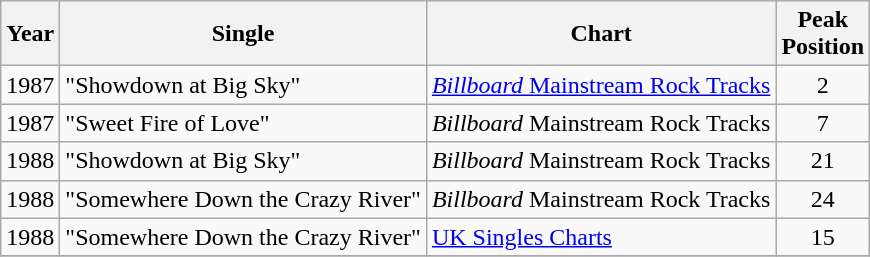<table class="wikitable">
<tr>
<th>Year</th>
<th>Single</th>
<th>Chart</th>
<th>Peak<br>Position</th>
</tr>
<tr>
<td>1987</td>
<td>"Showdown at Big Sky"</td>
<td><a href='#'><em>Billboard</em> Mainstream Rock Tracks</a></td>
<td align="center">2 </td>
</tr>
<tr>
<td>1987</td>
<td>"Sweet Fire of Love"</td>
<td><em>Billboard</em> Mainstream Rock Tracks</td>
<td align="center">7 </td>
</tr>
<tr>
<td>1988</td>
<td>"Showdown at Big Sky"</td>
<td><em>Billboard</em> Mainstream Rock Tracks</td>
<td align="center">21 </td>
</tr>
<tr>
<td>1988</td>
<td>"Somewhere Down the Crazy River"</td>
<td><em>Billboard</em> Mainstream Rock Tracks</td>
<td align="center">24 </td>
</tr>
<tr>
<td>1988</td>
<td>"Somewhere Down the Crazy River"</td>
<td><a href='#'>UK Singles Charts</a></td>
<td align="center">15 </td>
</tr>
<tr>
</tr>
</table>
